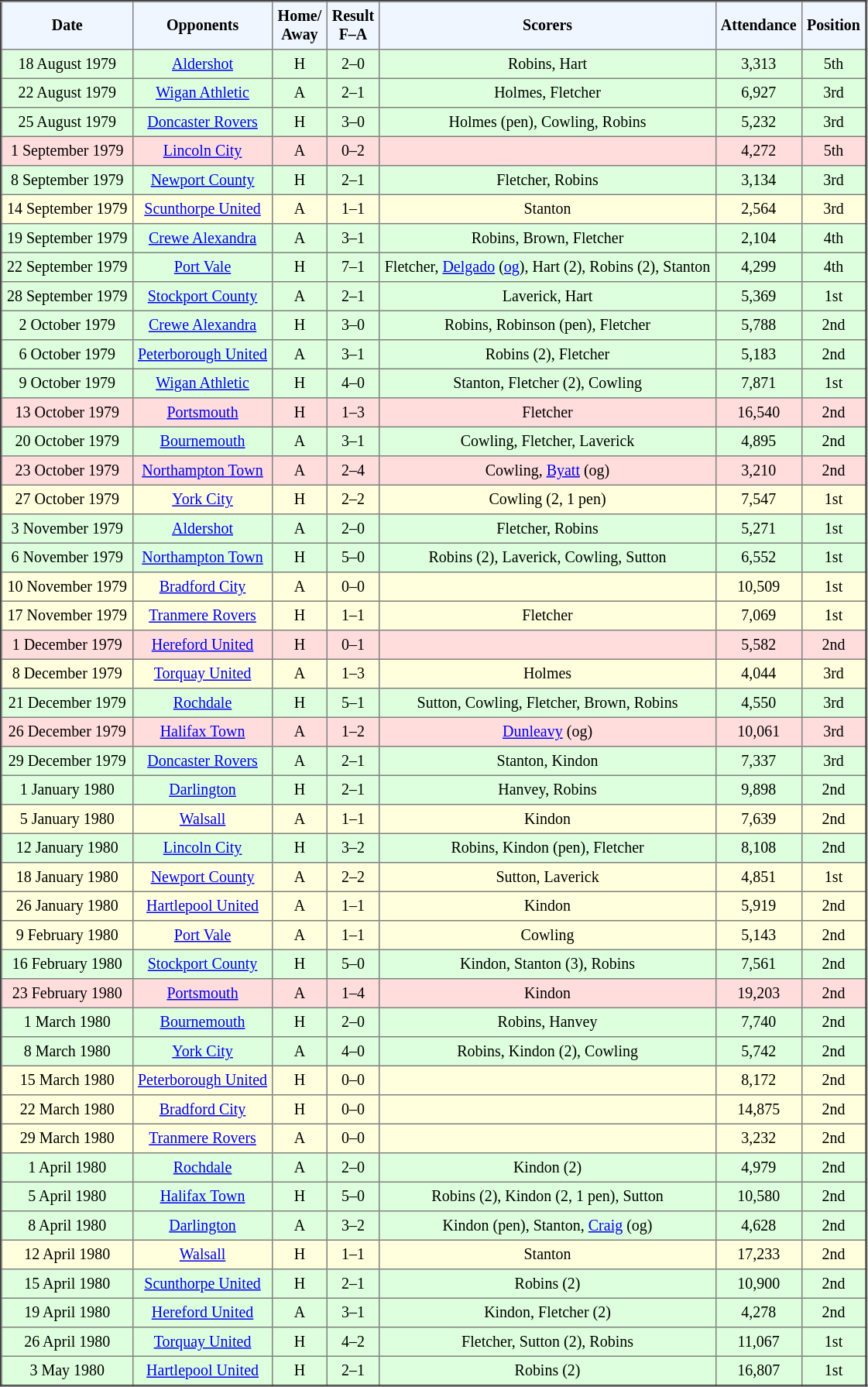<table border="2" cellpadding="4" style="border-collapse:collapse; text-align:center; font-size:smaller;">
<tr style="background:#f0f6ff;">
<th><strong>Date</strong></th>
<th><strong>Opponents</strong></th>
<th><strong>Home/<br>Away</strong></th>
<th><strong>Result<br>F–A</strong></th>
<th><strong>Scorers</strong></th>
<th><strong>Attendance</strong></th>
<th><strong>Position</strong></th>
</tr>
<tr bgcolor="#ddffdd">
<td>18 August 1979</td>
<td><a href='#'>Aldershot</a></td>
<td>H</td>
<td>2–0</td>
<td>Robins, Hart</td>
<td>3,313</td>
<td>5th</td>
</tr>
<tr bgcolor="#ddffdd">
<td>22 August 1979</td>
<td><a href='#'>Wigan Athletic</a></td>
<td>A</td>
<td>2–1</td>
<td>Holmes, Fletcher</td>
<td>6,927</td>
<td>3rd</td>
</tr>
<tr bgcolor="#ddffdd">
<td>25 August 1979</td>
<td><a href='#'>Doncaster Rovers</a></td>
<td>H</td>
<td>3–0</td>
<td>Holmes (pen), Cowling, Robins</td>
<td>5,232</td>
<td>3rd</td>
</tr>
<tr bgcolor="#ffdddd">
<td>1 September 1979</td>
<td><a href='#'>Lincoln City</a></td>
<td>A</td>
<td>0–2</td>
<td></td>
<td>4,272</td>
<td>5th</td>
</tr>
<tr bgcolor="#ddffdd">
<td>8 September 1979</td>
<td><a href='#'>Newport County</a></td>
<td>H</td>
<td>2–1</td>
<td>Fletcher, Robins</td>
<td>3,134</td>
<td>3rd</td>
</tr>
<tr bgcolor="#ffffdd">
<td>14 September 1979</td>
<td><a href='#'>Scunthorpe United</a></td>
<td>A</td>
<td>1–1</td>
<td>Stanton</td>
<td>2,564</td>
<td>3rd</td>
</tr>
<tr bgcolor="#ddffdd">
<td>19 September 1979</td>
<td><a href='#'>Crewe Alexandra</a></td>
<td>A</td>
<td>3–1</td>
<td>Robins, Brown, Fletcher</td>
<td>2,104</td>
<td>4th</td>
</tr>
<tr bgcolor="#ddffdd">
<td>22 September 1979</td>
<td><a href='#'>Port Vale</a></td>
<td>H</td>
<td>7–1</td>
<td>Fletcher, <a href='#'>Delgado</a> (<a href='#'>og</a>), Hart (2), Robins (2), Stanton</td>
<td>4,299</td>
<td>4th</td>
</tr>
<tr bgcolor="#ddffdd">
<td>28 September 1979</td>
<td><a href='#'>Stockport County</a></td>
<td>A</td>
<td>2–1</td>
<td>Laverick, Hart</td>
<td>5,369</td>
<td>1st</td>
</tr>
<tr bgcolor="#ddffdd">
<td>2 October 1979</td>
<td><a href='#'>Crewe Alexandra</a></td>
<td>H</td>
<td>3–0</td>
<td>Robins, Robinson (pen), Fletcher</td>
<td>5,788</td>
<td>2nd</td>
</tr>
<tr bgcolor="#ddffdd">
<td>6 October 1979</td>
<td><a href='#'>Peterborough United</a></td>
<td>A</td>
<td>3–1</td>
<td>Robins (2), Fletcher</td>
<td>5,183</td>
<td>2nd</td>
</tr>
<tr bgcolor="#ddffdd">
<td>9 October 1979</td>
<td><a href='#'>Wigan Athletic</a></td>
<td>H</td>
<td>4–0</td>
<td>Stanton, Fletcher (2), Cowling</td>
<td>7,871</td>
<td>1st</td>
</tr>
<tr bgcolor="#ffdddd">
<td>13 October 1979</td>
<td><a href='#'>Portsmouth</a></td>
<td>H</td>
<td>1–3</td>
<td>Fletcher</td>
<td>16,540</td>
<td>2nd</td>
</tr>
<tr bgcolor="#ddffdd">
<td>20 October 1979</td>
<td><a href='#'>Bournemouth</a></td>
<td>A</td>
<td>3–1</td>
<td>Cowling, Fletcher, Laverick</td>
<td>4,895</td>
<td>2nd</td>
</tr>
<tr bgcolor="#ffdddd">
<td>23 October 1979</td>
<td><a href='#'>Northampton Town</a></td>
<td>A</td>
<td>2–4</td>
<td>Cowling, <a href='#'>Byatt</a> (og)</td>
<td>3,210</td>
<td>2nd</td>
</tr>
<tr bgcolor="#ffffdd">
<td>27 October 1979</td>
<td><a href='#'>York City</a></td>
<td>H</td>
<td>2–2</td>
<td>Cowling (2, 1 pen)</td>
<td>7,547</td>
<td>1st</td>
</tr>
<tr bgcolor="#ddffdd">
<td>3 November 1979</td>
<td><a href='#'>Aldershot</a></td>
<td>A</td>
<td>2–0</td>
<td>Fletcher, Robins</td>
<td>5,271</td>
<td>1st</td>
</tr>
<tr bgcolor="#ddffdd">
<td>6 November 1979</td>
<td><a href='#'>Northampton Town</a></td>
<td>H</td>
<td>5–0</td>
<td>Robins (2), Laverick, Cowling, Sutton</td>
<td>6,552</td>
<td>1st</td>
</tr>
<tr bgcolor="#ffffdd">
<td>10 November 1979</td>
<td><a href='#'>Bradford City</a></td>
<td>A</td>
<td>0–0</td>
<td></td>
<td>10,509</td>
<td>1st</td>
</tr>
<tr bgcolor="#ffffdd">
<td>17 November 1979</td>
<td><a href='#'>Tranmere Rovers</a></td>
<td>H</td>
<td>1–1</td>
<td>Fletcher</td>
<td>7,069</td>
<td>1st</td>
</tr>
<tr bgcolor="#ffdddd">
<td>1 December 1979</td>
<td><a href='#'>Hereford United</a></td>
<td>H</td>
<td>0–1</td>
<td></td>
<td>5,582</td>
<td>2nd</td>
</tr>
<tr bgcolor="#ffffdd">
<td>8 December 1979</td>
<td><a href='#'>Torquay United</a></td>
<td>A</td>
<td>1–3</td>
<td>Holmes</td>
<td>4,044</td>
<td>3rd</td>
</tr>
<tr bgcolor="#ddffdd">
<td>21 December 1979</td>
<td><a href='#'>Rochdale</a></td>
<td>H</td>
<td>5–1</td>
<td>Sutton, Cowling, Fletcher, Brown, Robins</td>
<td>4,550</td>
<td>3rd</td>
</tr>
<tr bgcolor="#ffdddd">
<td>26 December 1979</td>
<td><a href='#'>Halifax Town</a></td>
<td>A</td>
<td>1–2</td>
<td><a href='#'>Dunleavy</a> (og)</td>
<td>10,061</td>
<td>3rd</td>
</tr>
<tr bgcolor="#ddffdd">
<td>29 December 1979</td>
<td><a href='#'>Doncaster Rovers</a></td>
<td>A</td>
<td>2–1</td>
<td>Stanton, Kindon</td>
<td>7,337</td>
<td>3rd</td>
</tr>
<tr bgcolor="#ddffdd">
<td>1 January 1980</td>
<td><a href='#'>Darlington</a></td>
<td>H</td>
<td>2–1</td>
<td>Hanvey, Robins</td>
<td>9,898</td>
<td>2nd</td>
</tr>
<tr bgcolor="#ffffdd">
<td>5 January 1980</td>
<td><a href='#'>Walsall</a></td>
<td>A</td>
<td>1–1</td>
<td>Kindon</td>
<td>7,639</td>
<td>2nd</td>
</tr>
<tr bgcolor="#ddffdd">
<td>12 January 1980</td>
<td><a href='#'>Lincoln City</a></td>
<td>H</td>
<td>3–2</td>
<td>Robins, Kindon (pen), Fletcher</td>
<td>8,108</td>
<td>2nd</td>
</tr>
<tr bgcolor="#ffffdd">
<td>18 January 1980</td>
<td><a href='#'>Newport County</a></td>
<td>A</td>
<td>2–2</td>
<td>Sutton, Laverick</td>
<td>4,851</td>
<td>1st</td>
</tr>
<tr bgcolor="#ffffdd">
<td>26 January 1980</td>
<td><a href='#'>Hartlepool United</a></td>
<td>A</td>
<td>1–1</td>
<td>Kindon</td>
<td>5,919</td>
<td>2nd</td>
</tr>
<tr bgcolor="#ffffdd">
<td>9 February 1980</td>
<td><a href='#'>Port Vale</a></td>
<td>A</td>
<td>1–1</td>
<td>Cowling</td>
<td>5,143</td>
<td>2nd</td>
</tr>
<tr bgcolor="#ddffdd">
<td>16 February 1980</td>
<td><a href='#'>Stockport County</a></td>
<td>H</td>
<td>5–0</td>
<td>Kindon, Stanton (3), Robins</td>
<td>7,561</td>
<td>2nd</td>
</tr>
<tr bgcolor="#ffdddd">
<td>23 February 1980</td>
<td><a href='#'>Portsmouth</a></td>
<td>A</td>
<td>1–4</td>
<td>Kindon</td>
<td>19,203</td>
<td>2nd</td>
</tr>
<tr bgcolor="#ddffdd">
<td>1 March 1980</td>
<td><a href='#'>Bournemouth</a></td>
<td>H</td>
<td>2–0</td>
<td>Robins, Hanvey</td>
<td>7,740</td>
<td>2nd</td>
</tr>
<tr bgcolor="#ddffdd">
<td>8 March 1980</td>
<td><a href='#'>York City</a></td>
<td>A</td>
<td>4–0</td>
<td>Robins, Kindon (2), Cowling</td>
<td>5,742</td>
<td>2nd</td>
</tr>
<tr bgcolor="#ffffdd">
<td>15 March 1980</td>
<td><a href='#'>Peterborough United</a></td>
<td>H</td>
<td>0–0</td>
<td></td>
<td>8,172</td>
<td>2nd</td>
</tr>
<tr bgcolor="#ffffdd">
<td>22 March 1980</td>
<td><a href='#'>Bradford City</a></td>
<td>H</td>
<td>0–0</td>
<td></td>
<td>14,875</td>
<td>2nd</td>
</tr>
<tr bgcolor="#ffffdd">
<td>29 March 1980</td>
<td><a href='#'>Tranmere Rovers</a></td>
<td>A</td>
<td>0–0</td>
<td></td>
<td>3,232</td>
<td>2nd</td>
</tr>
<tr bgcolor="#ddffdd">
<td>1 April 1980</td>
<td><a href='#'>Rochdale</a></td>
<td>A</td>
<td>2–0</td>
<td>Kindon (2)</td>
<td>4,979</td>
<td>2nd</td>
</tr>
<tr bgcolor="#ddffdd">
<td>5 April 1980</td>
<td><a href='#'>Halifax Town</a></td>
<td>H</td>
<td>5–0</td>
<td>Robins (2), Kindon (2, 1 pen), Sutton</td>
<td>10,580</td>
<td>2nd</td>
</tr>
<tr bgcolor="#ddffdd">
<td>8 April 1980</td>
<td><a href='#'>Darlington</a></td>
<td>A</td>
<td>3–2</td>
<td>Kindon (pen), Stanton, <a href='#'>Craig</a> (og)</td>
<td>4,628</td>
<td>2nd</td>
</tr>
<tr bgcolor="#ffffdd">
<td>12 April 1980</td>
<td><a href='#'>Walsall</a></td>
<td>H</td>
<td>1–1</td>
<td>Stanton</td>
<td>17,233</td>
<td>2nd</td>
</tr>
<tr bgcolor="#ddffdd">
<td>15 April 1980</td>
<td><a href='#'>Scunthorpe United</a></td>
<td>H</td>
<td>2–1</td>
<td>Robins (2)</td>
<td>10,900</td>
<td>2nd</td>
</tr>
<tr bgcolor="#ddffdd">
<td>19 April 1980</td>
<td><a href='#'>Hereford United</a></td>
<td>A</td>
<td>3–1</td>
<td>Kindon, Fletcher (2)</td>
<td>4,278</td>
<td>2nd</td>
</tr>
<tr bgcolor="#ddffdd">
<td>26 April 1980</td>
<td><a href='#'>Torquay United</a></td>
<td>H</td>
<td>4–2</td>
<td>Fletcher, Sutton (2), Robins</td>
<td>11,067</td>
<td>1st</td>
</tr>
<tr bgcolor="#ddffdd">
<td>3 May 1980</td>
<td><a href='#'>Hartlepool United</a></td>
<td>H</td>
<td>2–1</td>
<td>Robins (2)</td>
<td>16,807</td>
<td>1st</td>
</tr>
</table>
